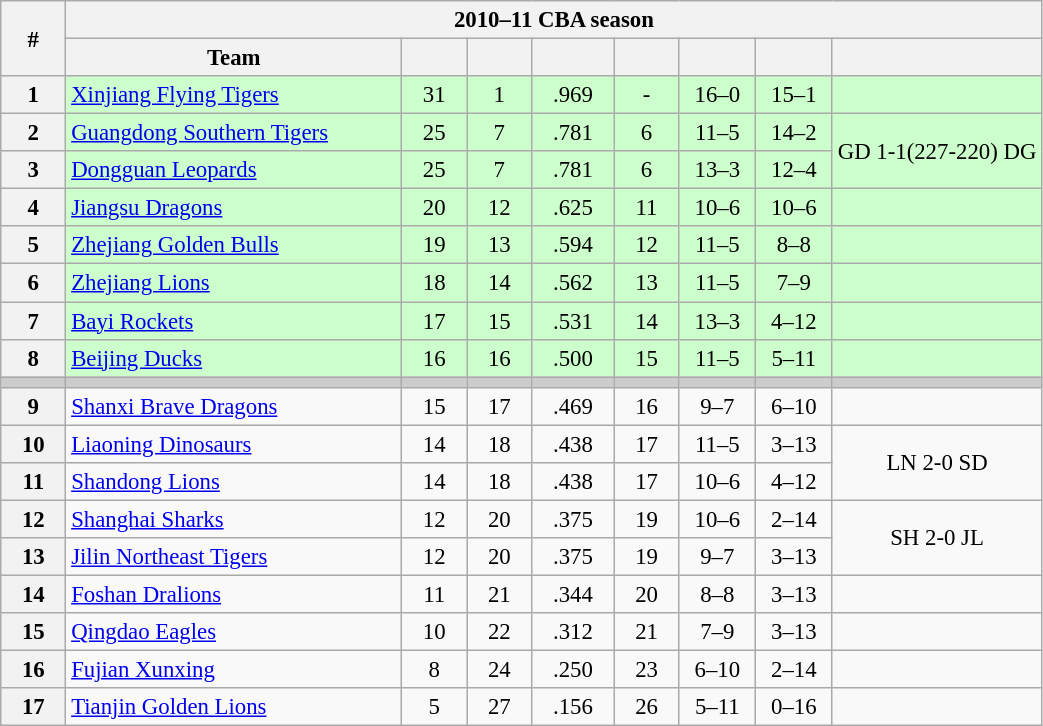<table class="wikitable" width="55%" style="font-size:95%;">
<tr>
<th width="3%" rowspan=2>#</th>
<th colspan="8" style="text-align:center;">2010–11 CBA season</th>
</tr>
<tr style="text-align:center;">
<th width="16%">Team</th>
<th width="3%"></th>
<th width="3%"></th>
<th width="3%"></th>
<th width="3%"></th>
<th width="3%"></th>
<th width="3%"></th>
<th width="10%"></th>
</tr>
<tr style="text-align:center;background: #ccffcc;">
<th>1</th>
<td style="text-align:left;"><a href='#'>Xinjiang Flying Tigers</a></td>
<td>31</td>
<td>1</td>
<td>.969</td>
<td>-</td>
<td>16–0</td>
<td>15–1</td>
<td></td>
</tr>
<tr style="text-align:center;background: #ccffcc;">
<th>2</th>
<td style="text-align:left;"><a href='#'>Guangdong Southern Tigers</a></td>
<td>25</td>
<td>7</td>
<td>.781</td>
<td>6</td>
<td>11–5</td>
<td>14–2</td>
<td rowspan=2>GD 1-1(227-220) DG</td>
</tr>
<tr style="text-align:center;background: #ccffcc;">
<th>3</th>
<td style="text-align:left;"><a href='#'>Dongguan Leopards</a></td>
<td>25</td>
<td>7</td>
<td>.781</td>
<td>6</td>
<td>13–3</td>
<td>12–4</td>
</tr>
<tr style="text-align:center;background: #ccffcc;">
<th>4</th>
<td style="text-align:left;"><a href='#'>Jiangsu Dragons</a></td>
<td>20</td>
<td>12</td>
<td>.625</td>
<td>11</td>
<td>10–6</td>
<td>10–6</td>
<td></td>
</tr>
<tr style="text-align:center;background: #ccffcc;">
<th>5</th>
<td style="text-align:left;"><a href='#'>Zhejiang Golden Bulls</a></td>
<td>19</td>
<td>13</td>
<td>.594</td>
<td>12</td>
<td>11–5</td>
<td>8–8</td>
<td></td>
</tr>
<tr style="text-align:center;background: #ccffcc;">
<th>6</th>
<td style="text-align:left;"><a href='#'>Zhejiang Lions</a></td>
<td>18</td>
<td>14</td>
<td>.562</td>
<td>13</td>
<td>11–5</td>
<td>7–9</td>
<td></td>
</tr>
<tr style="text-align:center;background: #ccffcc;">
<th>7</th>
<td style="text-align:left;"><a href='#'>Bayi Rockets</a></td>
<td>17</td>
<td>15</td>
<td>.531</td>
<td>14</td>
<td>13–3</td>
<td>4–12</td>
<td></td>
</tr>
<tr style="text-align:center;background: #ccffcc;">
<th>8</th>
<td style="text-align:left;"><a href='#'>Beijing Ducks</a></td>
<td>16</td>
<td>16</td>
<td>.500</td>
<td>15</td>
<td>11–5</td>
<td>5–11</td>
<td></td>
</tr>
<tr style="background-color:#cccccc" >
<td></td>
<td></td>
<td></td>
<td></td>
<td></td>
<td></td>
<td></td>
<td></td>
<td></td>
</tr>
<tr style="text-align:center;">
<th>9</th>
<td style="text-align:left;"><a href='#'>Shanxi Brave Dragons</a></td>
<td>15</td>
<td>17</td>
<td>.469</td>
<td>16</td>
<td>9–7</td>
<td>6–10</td>
<td></td>
</tr>
<tr style="text-align:center;">
<th>10</th>
<td style="text-align:left;"><a href='#'>Liaoning Dinosaurs</a></td>
<td>14</td>
<td>18</td>
<td>.438</td>
<td>17</td>
<td>11–5</td>
<td>3–13</td>
<td rowspan=2>LN 2-0 SD</td>
</tr>
<tr style="text-align:center;">
<th>11</th>
<td style="text-align:left;"><a href='#'>Shandong Lions</a></td>
<td>14</td>
<td>18</td>
<td>.438</td>
<td>17</td>
<td>10–6</td>
<td>4–12</td>
</tr>
<tr style="text-align:center;">
<th>12</th>
<td style="text-align:left;"><a href='#'>Shanghai Sharks</a></td>
<td>12</td>
<td>20</td>
<td>.375</td>
<td>19</td>
<td>10–6</td>
<td>2–14</td>
<td rowspan=2>SH 2-0 JL</td>
</tr>
<tr style="text-align:center;">
<th>13</th>
<td style="text-align:left;"><a href='#'>Jilin Northeast Tigers</a></td>
<td>12</td>
<td>20</td>
<td>.375</td>
<td>19</td>
<td>9–7</td>
<td>3–13</td>
</tr>
<tr style="text-align:center;">
<th>14</th>
<td style="text-align:left;"><a href='#'>Foshan Dralions</a></td>
<td>11</td>
<td>21</td>
<td>.344</td>
<td>20</td>
<td>8–8</td>
<td>3–13</td>
<td></td>
</tr>
<tr style="text-align:center;">
<th>15</th>
<td style="text-align:left;"><a href='#'>Qingdao Eagles</a></td>
<td>10</td>
<td>22</td>
<td>.312</td>
<td>21</td>
<td>7–9</td>
<td>3–13</td>
<td></td>
</tr>
<tr style="text-align:center;">
<th>16</th>
<td style="text-align:left;"><a href='#'>Fujian Xunxing</a></td>
<td>8</td>
<td>24</td>
<td>.250</td>
<td>23</td>
<td>6–10</td>
<td>2–14</td>
<td></td>
</tr>
<tr style="text-align:center;">
<th>17</th>
<td style="text-align:left;"><a href='#'>Tianjin Golden Lions</a></td>
<td>5</td>
<td>27</td>
<td>.156</td>
<td>26</td>
<td>5–11</td>
<td>0–16</td>
<td></td>
</tr>
</table>
